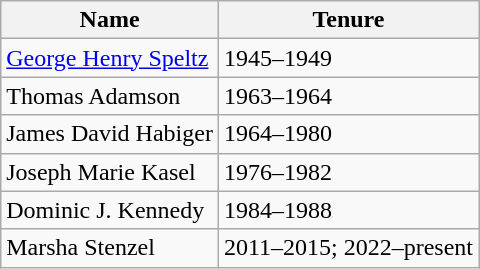<table class="wikitable">
<tr>
<th>Name</th>
<th>Tenure</th>
</tr>
<tr>
<td><a href='#'>George Henry Speltz</a></td>
<td>1945–1949</td>
</tr>
<tr>
<td>Thomas Adamson</td>
<td>1963–1964</td>
</tr>
<tr>
<td>James David Habiger</td>
<td>1964–1980</td>
</tr>
<tr>
<td>Joseph Marie Kasel</td>
<td>1976–1982</td>
</tr>
<tr>
<td>Dominic J. Kennedy</td>
<td>1984–1988</td>
</tr>
<tr>
<td>Marsha Stenzel</td>
<td>2011–2015; 2022–present</td>
</tr>
</table>
